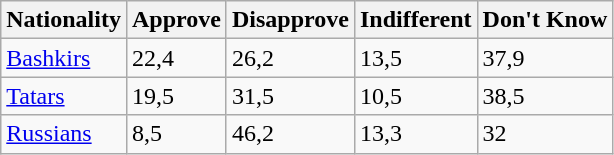<table class="wikitable">
<tr>
<th>Nationality</th>
<th>Approve</th>
<th>Disapprove</th>
<th>Indifferent</th>
<th>Don't Know</th>
</tr>
<tr>
<td><a href='#'>Bashkirs</a></td>
<td>22,4</td>
<td>26,2</td>
<td>13,5</td>
<td>37,9</td>
</tr>
<tr>
<td><a href='#'>Tatars</a></td>
<td>19,5</td>
<td>31,5</td>
<td>10,5</td>
<td>38,5</td>
</tr>
<tr>
<td><a href='#'>Russians</a></td>
<td>8,5</td>
<td>46,2</td>
<td>13,3</td>
<td>32</td>
</tr>
</table>
